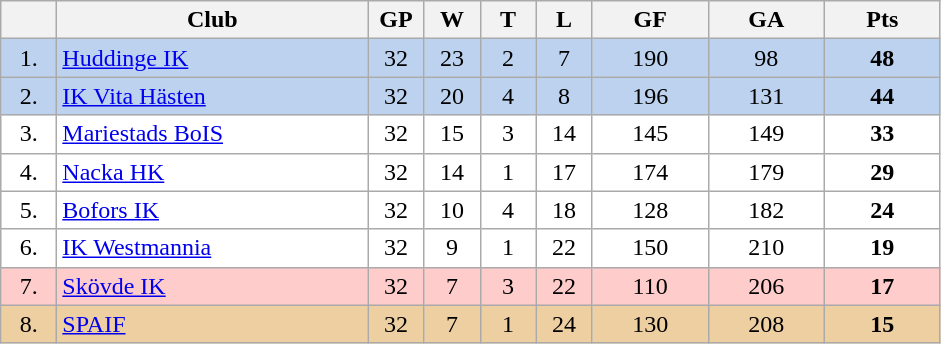<table class="wikitable">
<tr>
<th width="30"></th>
<th width="200">Club</th>
<th width="30">GP</th>
<th width="30">W</th>
<th width="30">T</th>
<th width="30">L</th>
<th width="70">GF</th>
<th width="70">GA</th>
<th width="70">Pts</th>
</tr>
<tr bgcolor="#BCD2EE" align="center">
<td>1.</td>
<td align="left"><a href='#'>Huddinge IK</a></td>
<td>32</td>
<td>23</td>
<td>2</td>
<td>7</td>
<td>190</td>
<td>98</td>
<td><strong>48</strong></td>
</tr>
<tr bgcolor="#BCD2EE" align="center">
<td>2.</td>
<td align="left"><a href='#'>IK Vita Hästen</a></td>
<td>32</td>
<td>20</td>
<td>4</td>
<td>8</td>
<td>196</td>
<td>131</td>
<td><strong>44</strong></td>
</tr>
<tr bgcolor="#FFFFFF" align="center">
<td>3.</td>
<td align="left"><a href='#'>Mariestads BoIS</a></td>
<td>32</td>
<td>15</td>
<td>3</td>
<td>14</td>
<td>145</td>
<td>149</td>
<td><strong>33</strong></td>
</tr>
<tr bgcolor="#FFFFFF" align="center">
<td>4.</td>
<td align="left"><a href='#'>Nacka HK</a></td>
<td>32</td>
<td>14</td>
<td>1</td>
<td>17</td>
<td>174</td>
<td>179</td>
<td><strong>29</strong></td>
</tr>
<tr bgcolor="#FFFFFF" align="center">
<td>5.</td>
<td align="left"><a href='#'>Bofors IK</a></td>
<td>32</td>
<td>10</td>
<td>4</td>
<td>18</td>
<td>128</td>
<td>182</td>
<td><strong>24</strong></td>
</tr>
<tr bgcolor="#FFFFFF" align="center">
<td>6.</td>
<td align="left"><a href='#'>IK Westmannia</a></td>
<td>32</td>
<td>9</td>
<td>1</td>
<td>22</td>
<td>150</td>
<td>210</td>
<td><strong>19</strong></td>
</tr>
<tr bgcolor="#FFCCCC" align="center">
<td>7.</td>
<td align="left"><a href='#'>Skövde IK</a></td>
<td>32</td>
<td>7</td>
<td>3</td>
<td>22</td>
<td>110</td>
<td>206</td>
<td><strong>17</strong></td>
</tr>
<tr bgcolor="#EECFA1" align="center">
<td>8.</td>
<td align="left"><a href='#'>SPAIF</a></td>
<td>32</td>
<td>7</td>
<td>1</td>
<td>24</td>
<td>130</td>
<td>208</td>
<td><strong>15</strong></td>
</tr>
</table>
